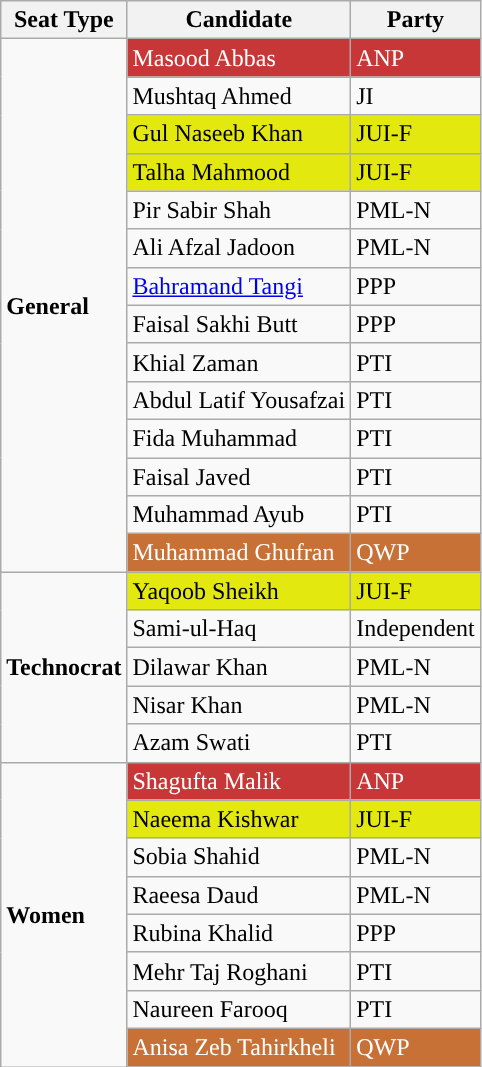<table class="wikitable">
<tr>
<th>Seat Type</th>
<th>Candidate</th>
<th>Party</th>
</tr>
<tr>
<td rowspan="14"><strong>General</strong></td>
<td style="background:#c83737;color:white">Masood Abbas</td>
<td style="background:#c83737;color:white">ANP</td>
</tr>
<tr>
<td style="background:">Mushtaq Ahmed</td>
<td style="background:">JI</td>
</tr>
<tr>
<td style="background:#E3E80F">Gul Naseeb Khan</td>
<td style="background:#E3E80F">JUI-F</td>
</tr>
<tr>
<td style="background:#E3E80F">Talha Mahmood</td>
<td style="background:#E3E80F">JUI-F</td>
</tr>
<tr>
<td style="background:">Pir Sabir Shah</td>
<td style="background:">PML-N</td>
</tr>
<tr>
<td style="background:">Ali Afzal Jadoon</td>
<td style="background:">PML-N</td>
</tr>
<tr>
<td style="background:"><a href='#'>Bahramand Tangi</a></td>
<td style="background:">PPP</td>
</tr>
<tr>
<td style="background:">Faisal Sakhi Butt</td>
<td style="background:">PPP</td>
</tr>
<tr>
<td style="background:">Khial Zaman</td>
<td style="background:">PTI</td>
</tr>
<tr>
<td style="background:">Abdul Latif Yousafzai</td>
<td style="background:">PTI</td>
</tr>
<tr>
<td style="background:">Fida Muhammad</td>
<td style="background:">PTI</td>
</tr>
<tr>
<td style="background:">Faisal Javed</td>
<td style="background:">PTI</td>
</tr>
<tr>
<td style="background:">Muhammad Ayub</td>
<td style="background:">PTI</td>
</tr>
<tr>
<td style="background:#c87137;color:white">Muhammad Ghufran</td>
<td style="background:#c87137;color:white">QWP</td>
</tr>
<tr>
<td rowspan="5"><strong>Technocrat</strong></td>
<td style="background:#E3E80F">Yaqoob Sheikh</td>
<td style="background:#E3E80F">JUI-F</td>
</tr>
<tr>
<td style="background:">Sami-ul-Haq</td>
<td style="background:">Independent</td>
</tr>
<tr>
<td style="background:">Dilawar Khan</td>
<td style="background:">PML-N</td>
</tr>
<tr>
<td style="background:">Nisar Khan</td>
<td style="background:">PML-N</td>
</tr>
<tr>
<td style="background:">Azam Swati</td>
<td style="background:">PTI</td>
</tr>
<tr>
<td rowspan="8"><strong>Women</strong></td>
<td style="background:#c83737;color:white">Shagufta Malik</td>
<td style="background:#c83737;color:white">ANP</td>
</tr>
<tr>
<td style="background:#E3E80F">Naeema Kishwar</td>
<td style="background:#E3E80F">JUI-F</td>
</tr>
<tr>
<td style="background:">Sobia Shahid</td>
<td style="background:">PML-N</td>
</tr>
<tr>
<td style="background:">Raeesa Daud</td>
<td style="background:">PML-N</td>
</tr>
<tr>
<td style="background:">Rubina Khalid</td>
<td style="background:">PPP</td>
</tr>
<tr>
<td style="background:">Mehr Taj Roghani</td>
<td style="background:">PTI</td>
</tr>
<tr>
<td style="background:">Naureen Farooq</td>
<td style="background:">PTI</td>
</tr>
<tr>
<td style="background:#c87137;color:white">Anisa Zeb Tahirkheli</td>
<td style="background:#c87137;color:white">QWP</td>
</tr>
</table>
